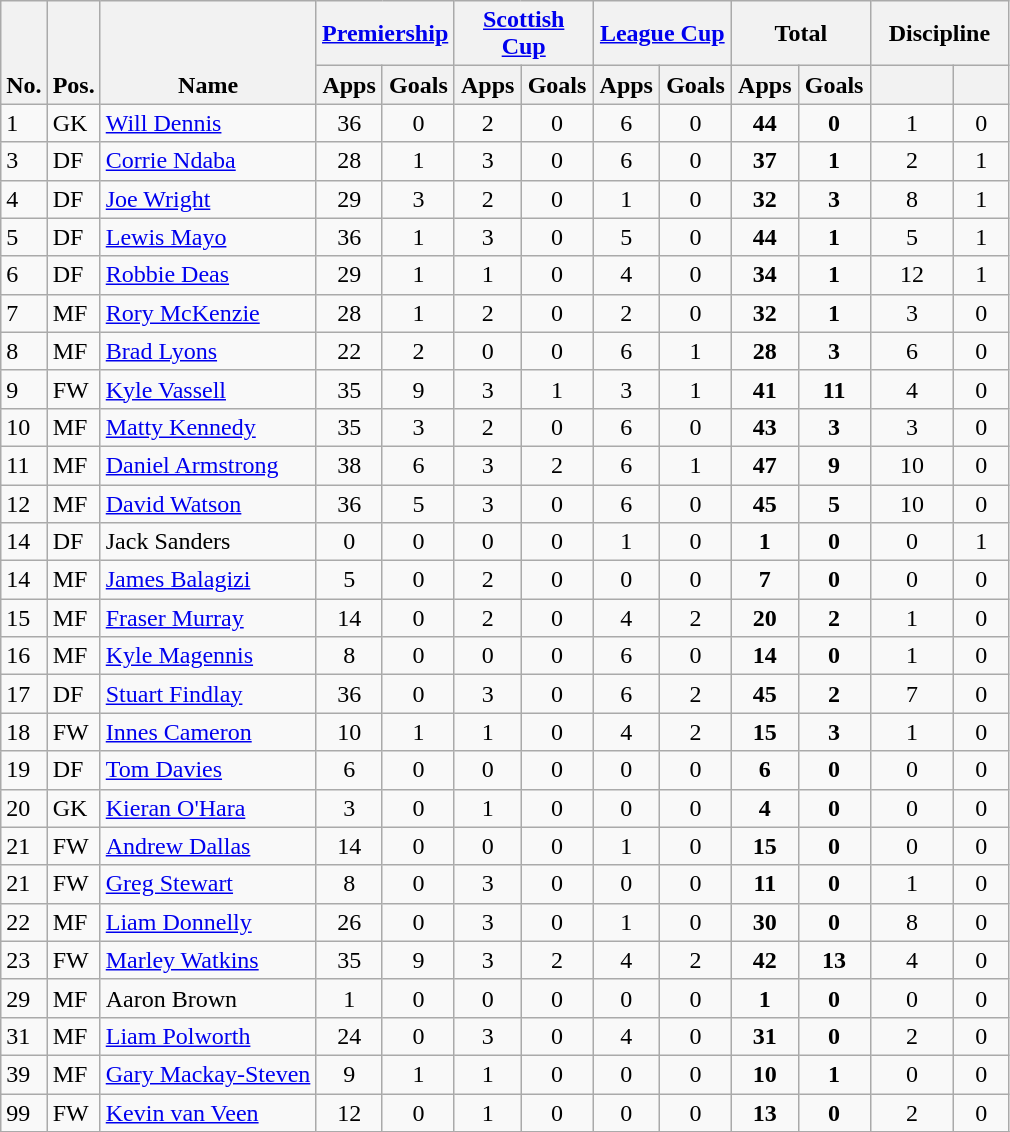<table class="wikitable" style="text-align:center">
<tr>
<th rowspan="2" valign="bottom">No.</th>
<th rowspan="2" valign="bottom">Pos.</th>
<th rowspan="2" valign="bottom">Name</th>
<th colspan="2" width="85"><a href='#'>Premiership</a></th>
<th colspan="2" width="85"><a href='#'>Scottish Cup</a></th>
<th colspan="2" width="85"><a href='#'>League Cup</a></th>
<th colspan="2" width="85">Total</th>
<th colspan="2" width="85">Discipline</th>
</tr>
<tr>
<th>Apps</th>
<th>Goals</th>
<th>Apps</th>
<th>Goals</th>
<th>Apps</th>
<th>Goals</th>
<th>Apps</th>
<th>Goals</th>
<th></th>
<th></th>
</tr>
<tr>
<td align="left">1</td>
<td align="left">GK</td>
<td align="left"> <a href='#'>Will Dennis</a></td>
<td>36</td>
<td>0</td>
<td>2</td>
<td>0</td>
<td>6</td>
<td>0</td>
<td><strong>44</strong></td>
<td><strong>0</strong></td>
<td>1</td>
<td>0</td>
</tr>
<tr>
<td align="left">3</td>
<td align="left">DF</td>
<td align="left"> <a href='#'>Corrie Ndaba</a></td>
<td>28</td>
<td>1</td>
<td>3</td>
<td>0</td>
<td>6</td>
<td>0</td>
<td><strong>37</strong></td>
<td><strong>1</strong></td>
<td>2</td>
<td>1</td>
</tr>
<tr>
<td align="left">4</td>
<td align="left">DF</td>
<td align="left"> <a href='#'>Joe Wright</a></td>
<td>29</td>
<td>3</td>
<td>2</td>
<td>0</td>
<td>1</td>
<td>0</td>
<td><strong>32</strong></td>
<td><strong>3</strong></td>
<td>8</td>
<td>1</td>
</tr>
<tr>
<td align="left">5</td>
<td align="left">DF</td>
<td align="left"> <a href='#'>Lewis Mayo</a></td>
<td>36</td>
<td>1</td>
<td>3</td>
<td>0</td>
<td>5</td>
<td>0</td>
<td><strong>44</strong></td>
<td><strong>1</strong></td>
<td>5</td>
<td>1</td>
</tr>
<tr>
<td align="left">6</td>
<td align="left">DF</td>
<td align="left"> <a href='#'>Robbie Deas</a></td>
<td>29</td>
<td>1</td>
<td>1</td>
<td>0</td>
<td>4</td>
<td>0</td>
<td><strong>34</strong></td>
<td><strong>1</strong></td>
<td>12</td>
<td>1</td>
</tr>
<tr>
<td align="left">7</td>
<td align="left">MF</td>
<td align="left"> <a href='#'>Rory McKenzie</a></td>
<td>28</td>
<td>1</td>
<td>2</td>
<td>0</td>
<td>2</td>
<td>0</td>
<td><strong>32</strong></td>
<td><strong>1</strong></td>
<td>3</td>
<td>0</td>
</tr>
<tr>
<td align="left">8</td>
<td align="left">MF</td>
<td align="left"> <a href='#'>Brad Lyons</a></td>
<td>22</td>
<td>2</td>
<td>0</td>
<td>0</td>
<td>6</td>
<td>1</td>
<td><strong>28</strong></td>
<td><strong>3</strong></td>
<td>6</td>
<td>0</td>
</tr>
<tr>
<td align="left">9</td>
<td align="left">FW</td>
<td align="left"> <a href='#'>Kyle Vassell</a></td>
<td>35</td>
<td>9</td>
<td>3</td>
<td>1</td>
<td>3</td>
<td>1</td>
<td><strong>41</strong></td>
<td><strong>11</strong></td>
<td>4</td>
<td>0</td>
</tr>
<tr>
<td align="left">10</td>
<td align="left">MF</td>
<td align="left"> <a href='#'>Matty Kennedy</a></td>
<td>35</td>
<td>3</td>
<td>2</td>
<td>0</td>
<td>6</td>
<td>0</td>
<td><strong>43</strong></td>
<td><strong>3</strong></td>
<td>3</td>
<td>0</td>
</tr>
<tr>
<td align="left">11</td>
<td align="left">MF</td>
<td align="left"> <a href='#'>Daniel Armstrong</a></td>
<td>38</td>
<td>6</td>
<td>3</td>
<td>2</td>
<td>6</td>
<td>1</td>
<td><strong>47</strong></td>
<td><strong>9</strong></td>
<td>10</td>
<td>0</td>
</tr>
<tr>
<td align="left">12</td>
<td align="left">MF</td>
<td align="left"> <a href='#'>David Watson</a></td>
<td>36</td>
<td>5</td>
<td>3</td>
<td>0</td>
<td>6</td>
<td>0</td>
<td><strong>45</strong></td>
<td><strong>5</strong></td>
<td>10</td>
<td>0</td>
</tr>
<tr>
<td align="left">14</td>
<td align="left">DF</td>
<td align="left"> Jack Sanders</td>
<td>0</td>
<td>0</td>
<td>0</td>
<td>0</td>
<td>1</td>
<td>0</td>
<td><strong>1</strong></td>
<td><strong>0</strong></td>
<td>0</td>
<td>1</td>
</tr>
<tr>
<td align="left">14</td>
<td align="left">MF</td>
<td align="left"> <a href='#'>James Balagizi</a></td>
<td>5</td>
<td>0</td>
<td>2</td>
<td>0</td>
<td>0</td>
<td>0</td>
<td><strong>7</strong></td>
<td><strong>0</strong></td>
<td>0</td>
<td>0</td>
</tr>
<tr>
<td align="left">15</td>
<td align="left">MF</td>
<td align="left"> <a href='#'>Fraser Murray</a></td>
<td>14</td>
<td>0</td>
<td>2</td>
<td>0</td>
<td>4</td>
<td>2</td>
<td><strong>20</strong></td>
<td><strong>2</strong></td>
<td>1</td>
<td>0</td>
</tr>
<tr>
<td align="left">16</td>
<td align="left">MF</td>
<td align="left"> <a href='#'>Kyle Magennis</a></td>
<td>8</td>
<td>0</td>
<td>0</td>
<td>0</td>
<td>6</td>
<td>0</td>
<td><strong>14</strong></td>
<td><strong>0</strong></td>
<td>1</td>
<td>0</td>
</tr>
<tr>
<td align="left">17</td>
<td align="left">DF</td>
<td align="left"> <a href='#'>Stuart Findlay</a></td>
<td>36</td>
<td>0</td>
<td>3</td>
<td>0</td>
<td>6</td>
<td>2</td>
<td><strong>45</strong></td>
<td><strong>2</strong></td>
<td>7</td>
<td>0</td>
</tr>
<tr>
<td align="left">18</td>
<td align="left">FW</td>
<td align="left"> <a href='#'>Innes Cameron</a></td>
<td>10</td>
<td>1</td>
<td>1</td>
<td>0</td>
<td>4</td>
<td>2</td>
<td><strong>15</strong></td>
<td><strong>3</strong></td>
<td>1</td>
<td>0</td>
</tr>
<tr>
<td align="left">19</td>
<td align="left">DF</td>
<td align="left"> <a href='#'>Tom Davies</a></td>
<td>6</td>
<td>0</td>
<td>0</td>
<td>0</td>
<td>0</td>
<td>0</td>
<td><strong>6</strong></td>
<td><strong>0</strong></td>
<td>0</td>
<td>0</td>
</tr>
<tr>
<td align="left">20</td>
<td align="left">GK</td>
<td align="left"> <a href='#'>Kieran O'Hara</a></td>
<td>3</td>
<td>0</td>
<td>1</td>
<td>0</td>
<td>0</td>
<td>0</td>
<td><strong>4</strong></td>
<td><strong>0</strong></td>
<td>0</td>
<td>0</td>
</tr>
<tr>
<td align="left">21</td>
<td align="left">FW</td>
<td align="left"> <a href='#'>Andrew Dallas</a></td>
<td>14</td>
<td>0</td>
<td>0</td>
<td>0</td>
<td>1</td>
<td>0</td>
<td><strong>15</strong></td>
<td><strong>0</strong></td>
<td>0</td>
<td>0</td>
</tr>
<tr>
<td align="left">21</td>
<td align="left">FW</td>
<td align="left"> <a href='#'>Greg Stewart</a></td>
<td>8</td>
<td>0</td>
<td>3</td>
<td>0</td>
<td>0</td>
<td>0</td>
<td><strong>11</strong></td>
<td><strong>0</strong></td>
<td>1</td>
<td>0</td>
</tr>
<tr>
<td align="left">22</td>
<td align="left">MF</td>
<td align="left"> <a href='#'>Liam Donnelly</a></td>
<td>26</td>
<td>0</td>
<td>3</td>
<td>0</td>
<td>1</td>
<td>0</td>
<td><strong>30</strong></td>
<td><strong>0</strong></td>
<td>8</td>
<td>0</td>
</tr>
<tr>
<td align="left">23</td>
<td align="left">FW</td>
<td align="left"> <a href='#'>Marley Watkins</a></td>
<td>35</td>
<td>9</td>
<td>3</td>
<td>2</td>
<td>4</td>
<td>2</td>
<td><strong>42</strong></td>
<td><strong>13</strong></td>
<td>4</td>
<td>0</td>
</tr>
<tr>
<td align="left">29</td>
<td align="left">MF</td>
<td align="left"> Aaron Brown</td>
<td>1</td>
<td>0</td>
<td>0</td>
<td>0</td>
<td>0</td>
<td>0</td>
<td><strong>1</strong></td>
<td><strong>0</strong></td>
<td>0</td>
<td>0</td>
</tr>
<tr>
<td align="left">31</td>
<td align="left">MF</td>
<td align="left"> <a href='#'>Liam Polworth</a></td>
<td>24</td>
<td>0</td>
<td>3</td>
<td>0</td>
<td>4</td>
<td>0</td>
<td><strong>31</strong></td>
<td><strong>0</strong></td>
<td>2</td>
<td>0</td>
</tr>
<tr>
<td align="left">39</td>
<td align="left">MF</td>
<td align="left"> <a href='#'>Gary Mackay-Steven</a></td>
<td>9</td>
<td>1</td>
<td>1</td>
<td>0</td>
<td>0</td>
<td>0</td>
<td><strong>10</strong></td>
<td><strong>1</strong></td>
<td>0</td>
<td>0</td>
</tr>
<tr>
<td align="left">99</td>
<td align="left">FW</td>
<td align="left"> <a href='#'>Kevin van Veen</a></td>
<td>12</td>
<td>0</td>
<td>1</td>
<td>0</td>
<td>0</td>
<td>0</td>
<td><strong>13</strong></td>
<td><strong>0</strong></td>
<td>2</td>
<td>0</td>
</tr>
<tr>
</tr>
</table>
